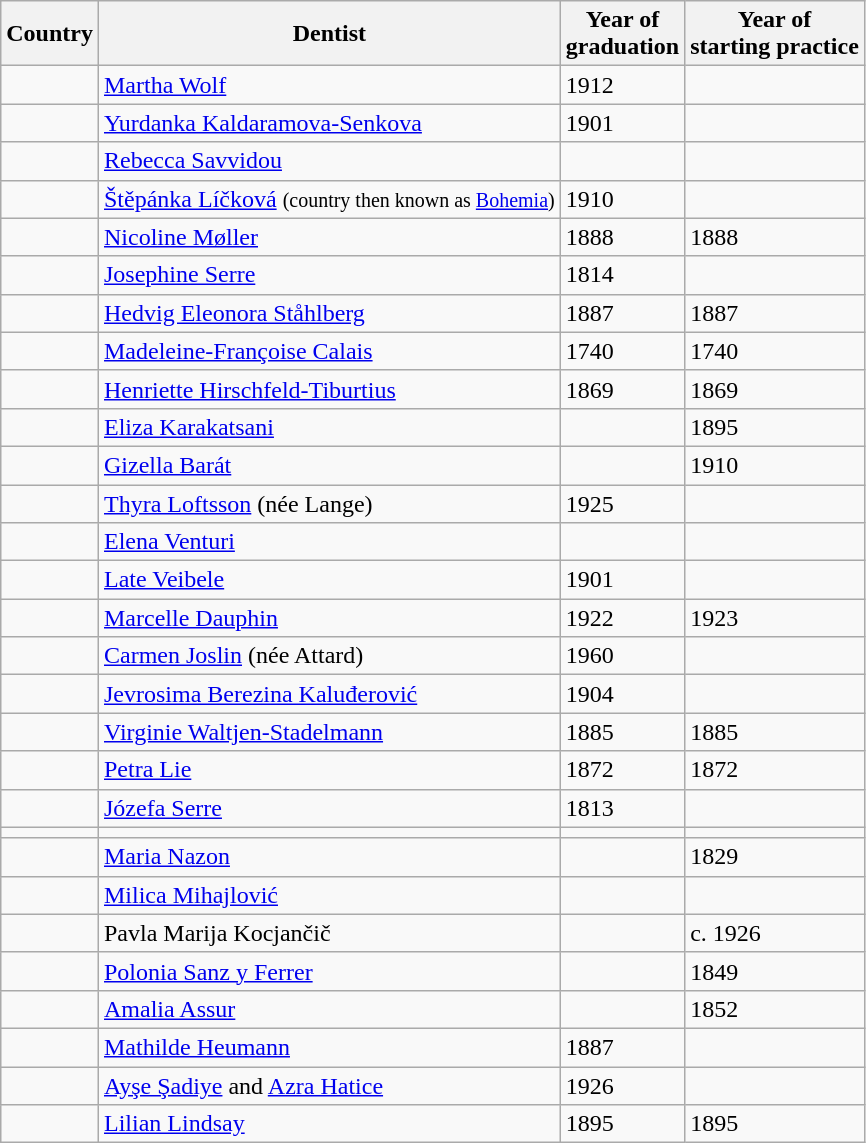<table class="wikitable">
<tr>
<th>Country</th>
<th>Dentist</th>
<th>Year of<br>graduation</th>
<th>Year of<br>starting practice</th>
</tr>
<tr>
<td></td>
<td><a href='#'>Martha Wolf</a></td>
<td>1912</td>
<td></td>
</tr>
<tr>
<td></td>
<td><a href='#'>Yurdanka Kaldaramova-Senkova</a></td>
<td>1901</td>
<td></td>
</tr>
<tr>
<td></td>
<td><a href='#'>Rebecca Savvidou</a></td>
<td></td>
<td></td>
</tr>
<tr>
<td></td>
<td><a href='#'>Štěpánka Líčková</a> <small>(country then known as <a href='#'>Bohemia</a>)</small></td>
<td>1910</td>
<td></td>
</tr>
<tr>
<td></td>
<td><a href='#'>Nicoline Møller</a></td>
<td>1888</td>
<td>1888</td>
</tr>
<tr>
<td></td>
<td><a href='#'>Josephine Serre</a></td>
<td>1814</td>
<td></td>
</tr>
<tr>
<td></td>
<td><a href='#'>Hedvig Eleonora Ståhlberg</a></td>
<td>1887</td>
<td>1887</td>
</tr>
<tr>
<td></td>
<td><a href='#'>Madeleine-Françoise Calais</a></td>
<td>1740</td>
<td>1740</td>
</tr>
<tr>
<td></td>
<td><a href='#'>Henriette Hirschfeld-Tiburtius</a></td>
<td>1869</td>
<td>1869</td>
</tr>
<tr>
<td></td>
<td><a href='#'>Eliza Karakatsani</a></td>
<td></td>
<td>1895</td>
</tr>
<tr>
<td></td>
<td><a href='#'>Gizella Barát</a></td>
<td></td>
<td>1910</td>
</tr>
<tr>
<td></td>
<td><a href='#'>Thyra Loftsson</a> (née Lange)</td>
<td>1925</td>
<td></td>
</tr>
<tr>
<td></td>
<td><a href='#'>Elena Venturi</a></td>
<td></td>
<td></td>
</tr>
<tr>
<td></td>
<td><a href='#'>Late Veibele</a></td>
<td>1901</td>
<td></td>
</tr>
<tr>
<td></td>
<td><a href='#'>Marcelle Dauphin</a></td>
<td>1922</td>
<td>1923</td>
</tr>
<tr>
<td></td>
<td><a href='#'>Carmen Joslin</a> (née Attard)</td>
<td>1960</td>
<td></td>
</tr>
<tr>
<td></td>
<td><a href='#'>Jevrosima Berezina Kaluđerović</a></td>
<td>1904</td>
<td></td>
</tr>
<tr>
<td></td>
<td><a href='#'>Virginie Waltjen-Stadelmann</a></td>
<td>1885</td>
<td>1885</td>
</tr>
<tr>
<td></td>
<td><a href='#'>Petra Lie</a></td>
<td>1872</td>
<td>1872</td>
</tr>
<tr>
<td></td>
<td><a href='#'>Józefa Serre</a></td>
<td>1813</td>
<td></td>
</tr>
<tr>
<td></td>
<td></td>
<td></td>
<td></td>
</tr>
<tr>
<td></td>
<td><a href='#'>Maria Nazon</a></td>
<td></td>
<td>1829</td>
</tr>
<tr>
<td></td>
<td><a href='#'>Milica Mihajlović</a></td>
<td></td>
<td></td>
</tr>
<tr>
<td></td>
<td>Pavla Marija Kocjančič</td>
<td></td>
<td>c. 1926</td>
</tr>
<tr>
<td></td>
<td><a href='#'>Polonia Sanz y Ferrer</a></td>
<td></td>
<td>1849</td>
</tr>
<tr>
<td></td>
<td><a href='#'>Amalia Assur</a></td>
<td></td>
<td>1852</td>
</tr>
<tr>
<td></td>
<td><a href='#'>Mathilde Heumann</a></td>
<td>1887</td>
<td></td>
</tr>
<tr>
<td></td>
<td><a href='#'>Ayşe Şadiye</a> and <a href='#'>Azra Hatice</a></td>
<td>1926</td>
<td></td>
</tr>
<tr>
<td></td>
<td><a href='#'>Lilian Lindsay</a></td>
<td>1895</td>
<td>1895</td>
</tr>
</table>
